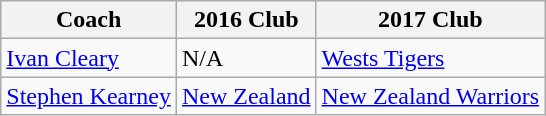<table class="wikitable sortable">
<tr>
<th>Coach</th>
<th>2016 Club</th>
<th>2017 Club</th>
</tr>
<tr>
<td><a href='#'>Ivan Cleary</a></td>
<td>N/A</td>
<td> <a href='#'>Wests Tigers</a></td>
</tr>
<tr>
<td><a href='#'>Stephen Kearney</a></td>
<td> <a href='#'>New Zealand</a></td>
<td> <a href='#'>New Zealand Warriors</a></td>
</tr>
</table>
